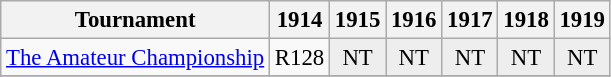<table class="wikitable" style="font-size:95%;text-align:center;">
<tr>
<th>Tournament</th>
<th>1914</th>
<th>1915</th>
<th>1916</th>
<th>1917</th>
<th>1918</th>
<th>1919</th>
</tr>
<tr>
<td align=left><a href='#'>The Amateur Championship</a></td>
<td>R128</td>
<td style="background:#eeeeee;">NT</td>
<td style="background:#eeeeee;">NT</td>
<td style="background:#eeeeee;">NT</td>
<td style="background:#eeeeee;">NT</td>
<td style="background:#eeeeee;">NT</td>
</tr>
<tr>
</tr>
</table>
